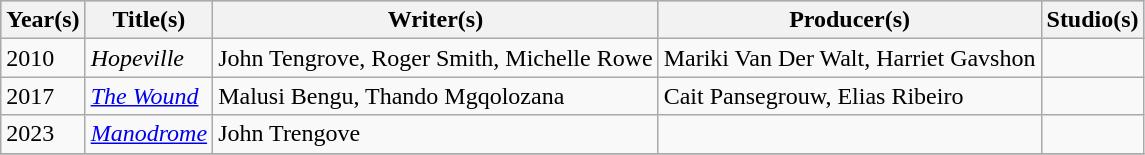<table class="wikitable">
<tr style="background:#b0c4de; text-align:center;">
<th>Year(s)</th>
<th>Title(s)</th>
<th>Writer(s)</th>
<th>Producer(s)</th>
<th>Studio(s)</th>
</tr>
<tr>
<td>2010</td>
<td><em>Hopeville</em></td>
<td>John Tengrove, Roger Smith, Michelle Rowe</td>
<td>Mariki Van Der Walt, Harriet Gavshon</td>
<td></td>
</tr>
<tr>
<td>2017</td>
<td><em><a href='#'>The Wound</a></em></td>
<td>Malusi Bengu, Thando Mgqolozana</td>
<td>Cait Pansegrouw, Elias Ribeiro</td>
<td></td>
</tr>
<tr>
<td>2023</td>
<td><em><a href='#'>Manodrome</a></em></td>
<td>John Trengove</td>
<td></td>
<td></td>
</tr>
<tr>
</tr>
</table>
